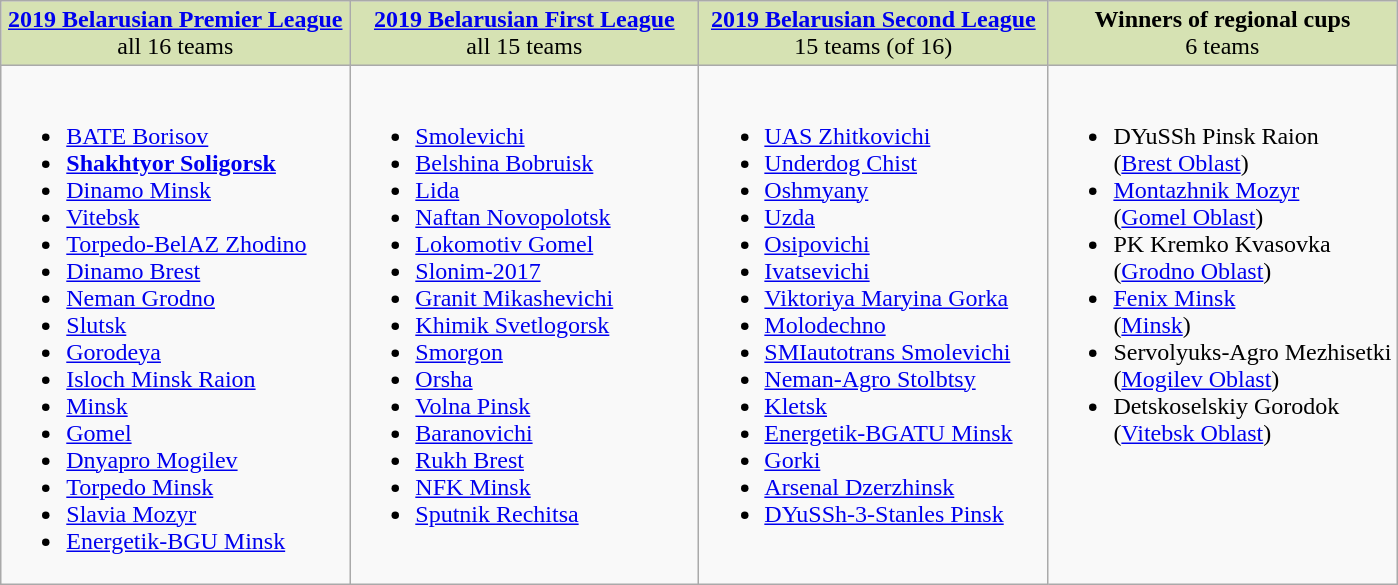<table class="wikitable">
<tr valign="top" bgcolor="#D6E2B3">
<td align="center" width="25%"><strong><a href='#'>2019 Belarusian Premier League</a></strong><br>all 16 teams</td>
<td align="center" width="25%"><strong><a href='#'>2019 Belarusian First League</a></strong><br>all 15 teams<br></td>
<td align="center" width="25%"><strong><a href='#'>2019 Belarusian Second League</a></strong><br>15 teams (of 16)<br></td>
<td align="center" width="25%"><strong>Winners of regional cups</strong><br>6 teams</td>
</tr>
<tr valign="top">
<td><br><ul><li><a href='#'>BATE Borisov</a></li><li><strong><a href='#'>Shakhtyor Soligorsk</a></strong></li><li><a href='#'>Dinamo Minsk</a></li><li><a href='#'>Vitebsk</a></li><li><a href='#'>Torpedo-BelAZ Zhodino</a></li><li><a href='#'>Dinamo Brest</a></li><li><a href='#'>Neman Grodno</a></li><li><a href='#'>Slutsk</a></li><li><a href='#'>Gorodeya</a></li><li><a href='#'>Isloch Minsk Raion</a></li><li><a href='#'>Minsk</a></li><li><a href='#'>Gomel</a></li><li><a href='#'>Dnyapro Mogilev</a></li><li><a href='#'>Torpedo Minsk</a></li><li><a href='#'>Slavia Mozyr</a></li><li><a href='#'>Energetik-BGU Minsk</a></li></ul></td>
<td><br><ul><li><a href='#'>Smolevichi</a></li><li><a href='#'>Belshina Bobruisk</a></li><li><a href='#'>Lida</a></li><li><a href='#'>Naftan Novopolotsk</a></li><li><a href='#'>Lokomotiv Gomel</a></li><li><a href='#'>Slonim-2017</a></li><li><a href='#'>Granit Mikashevichi</a></li><li><a href='#'>Khimik Svetlogorsk</a></li><li><a href='#'>Smorgon</a></li><li><a href='#'>Orsha</a></li><li><a href='#'>Volna Pinsk</a></li><li><a href='#'>Baranovichi</a></li><li><a href='#'>Rukh Brest</a></li><li><a href='#'>NFK Minsk</a></li><li><a href='#'>Sputnik Rechitsa</a></li></ul></td>
<td><br><ul><li><a href='#'>UAS Zhitkovichi</a></li><li><a href='#'>Underdog Chist</a></li><li><a href='#'>Oshmyany</a></li><li><a href='#'>Uzda</a></li><li><a href='#'>Osipovichi</a></li><li><a href='#'>Ivatsevichi</a></li><li><a href='#'>Viktoriya Maryina Gorka</a></li><li><a href='#'>Molodechno</a></li><li><a href='#'>SMIautotrans Smolevichi</a></li><li><a href='#'>Neman-Agro Stolbtsy</a></li><li><a href='#'>Kletsk</a></li><li><a href='#'>Energetik-BGATU Minsk</a></li><li><a href='#'>Gorki</a></li><li><a href='#'>Arsenal Dzerzhinsk</a></li><li><a href='#'>DYuSSh-3-Stanles Pinsk</a></li></ul></td>
<td><br><ul><li>DYuSSh Pinsk Raion<br>(<a href='#'>Brest Oblast</a>)</li><li><a href='#'>Montazhnik Mozyr</a><br>(<a href='#'>Gomel Oblast</a>)</li><li>PK Kremko Kvasovka<br>(<a href='#'>Grodno Oblast</a>)</li><li><a href='#'>Fenix Minsk</a><br>(<a href='#'>Minsk</a>)</li><li>Servolyuks-Agro Mezhisetki<br>(<a href='#'>Mogilev Oblast</a>)</li><li>Detskoselskiy Gorodok<br>(<a href='#'>Vitebsk Oblast</a>)</li></ul></td>
</tr>
</table>
